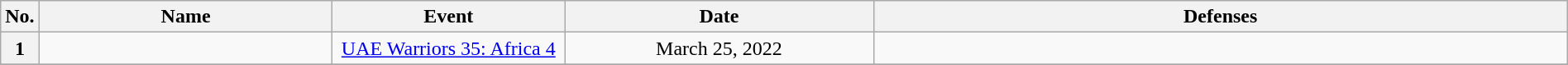<table class="wikitable" width=100%>
<tr>
<th width=1%>No.</th>
<th width=19%>Name</th>
<th width=15%>Event</th>
<th width=20%>Date</th>
<th width=45%>Defenses</th>
</tr>
<tr>
<th>1</th>
<td align=left><br></td>
<td align=center><a href='#'>UAE Warriors 35: Africa 4</a> <br></td>
<td align=center>March 25, 2022</td>
<td></td>
</tr>
<tr>
</tr>
</table>
